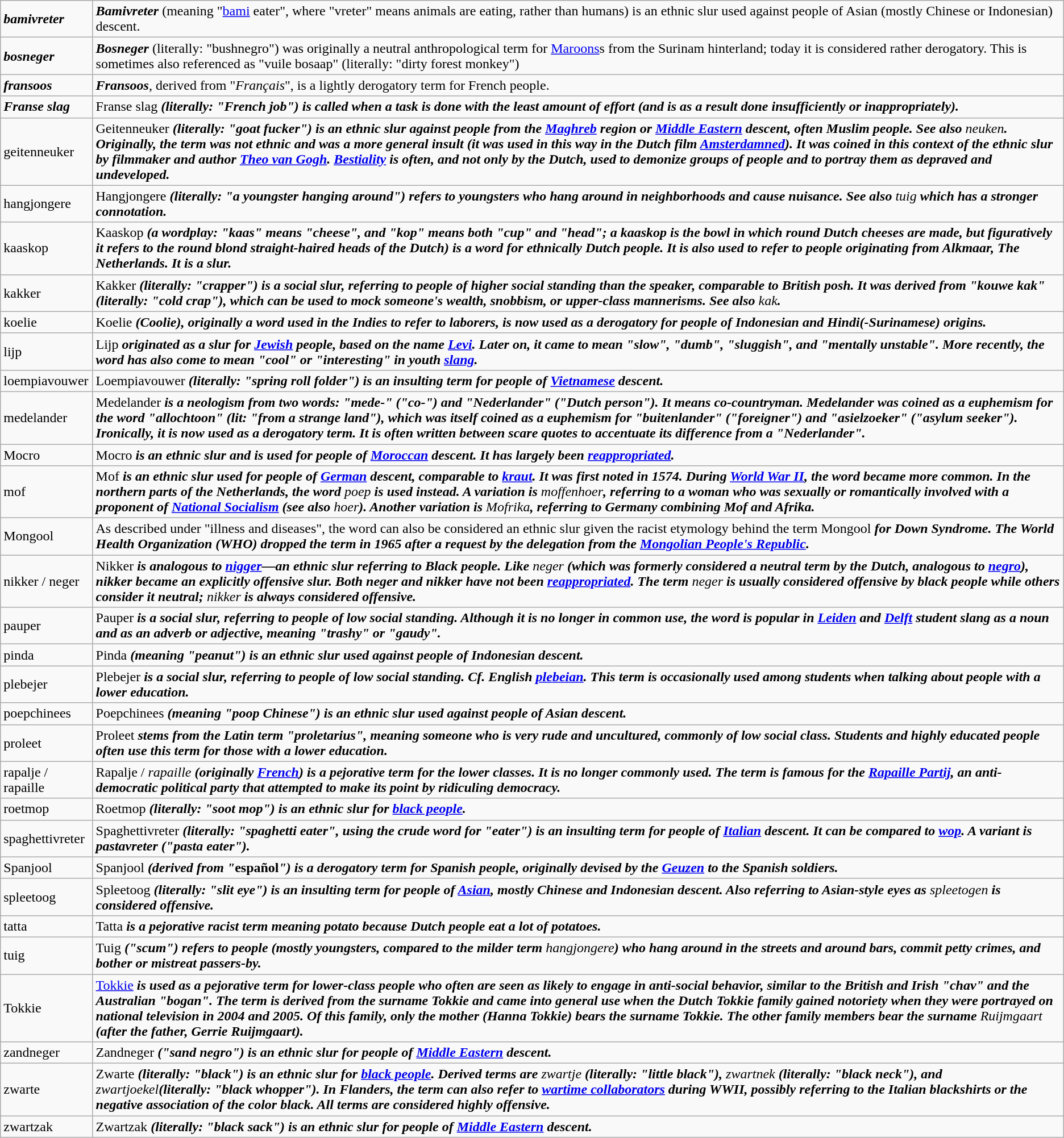<table class="wikitable">
<tr>
<td><strong><em>bamivreter</em></strong></td>
<td><strong><em>Bamivreter</em></strong> (meaning "<a href='#'>bami</a> eater", where "vreter" means animals are eating, rather than humans) is an ethnic slur used against people of Asian (mostly Chinese or Indonesian) descent.</td>
</tr>
<tr>
<td><strong><em>bosneger</em></strong></td>
<td><strong><em>Bosneger</em></strong> (literally: "bushnegro") was originally a neutral anthropological term for <a href='#'>Maroons</a>s from the Surinam hinterland; today it is considered rather derogatory. This is sometimes also referenced as "vuile bosaap" (literally: "dirty forest monkey")</td>
</tr>
<tr>
<td><strong><em>fransoos</em></strong></td>
<td><strong><em>Fransoos</em></strong>, derived from "<em>Français</em>", is a lightly derogatory term for French people.</td>
</tr>
<tr>
<td><strong><em>Franse slag<em> <strong></td>
<td></em></strong>Franse slag<strong><em> (literally: "French job") is called when a task is done with the least amount of effort (and is as a result done insufficiently or inappropriately).</td>
</tr>
<tr>
<td></em></strong>geitenneuker<strong><em></td>
<td></em></strong>Geitenneuker<strong><em> (literally: "goat fucker") is an ethnic slur against people from the <a href='#'>Maghreb</a> region or <a href='#'>Middle Eastern</a> descent, often Muslim people. See also </strong>neuken<strong>. Originally, the term was not ethnic and was a more general insult (it was used in this way in the Dutch film <a href='#'>Amsterdamned</a>). It was coined in this context of the ethnic slur by filmmaker and author <a href='#'>Theo van Gogh</a>. <a href='#'>Bestiality</a> is often, and not only by the Dutch, used to demonize groups of people and to portray them as depraved and undeveloped.</td>
</tr>
<tr>
<td></em></strong>hangjongere<strong><em></td>
<td></em></strong>Hangjongere<strong><em> (literally:  "a youngster hanging around") refers to youngsters who hang around in neighborhoods and cause nuisance. See also </strong>tuig<strong> which has a stronger connotation.</td>
</tr>
<tr>
<td></em></strong>kaaskop<strong><em></td>
<td></em></strong>Kaaskop<strong><em> (a wordplay: "kaas" means "cheese", and "kop" means both "cup" and "head"; a kaaskop is the bowl in which round Dutch cheeses are made, but figuratively it refers to the round blond straight-haired heads of the Dutch) is a word for ethnically Dutch people. It is also used to refer to people originating from Alkmaar, The Netherlands. It is a slur.</td>
</tr>
<tr>
<td></em></strong>kakker<strong><em></td>
<td></em></strong>Kakker<strong><em> (literally: "crapper") is a social slur, referring to people of higher social standing than the speaker, comparable to British posh. It was derived from "kouwe kak" (literally: "cold crap"), which can be used to mock someone's wealth, snobbism, or upper-class mannerisms. See also </strong>kak<strong>.</td>
</tr>
<tr>
<td></em></strong>koelie<strong><em></td>
<td></em></strong>Koelie<strong><em> (Coolie), originally a word used in the Indies to refer to laborers, is now used as a derogatory for people of Indonesian and Hindi(-Surinamese) origins.</td>
</tr>
<tr>
<td></em></strong>lijp<strong><em></td>
<td></em></strong>Lijp<strong><em> originated as a slur for <a href='#'>Jewish</a> people, based on the name <a href='#'>Levi</a>. Later on, it came to mean "slow", "dumb", "sluggish", and "mentally unstable". More recently, the word has also come to mean "cool" or "interesting" in youth <a href='#'>slang</a>.</td>
</tr>
<tr>
<td></em></strong>loempiavouwer<strong><em></td>
<td></em></strong>Loempiavouwer<strong><em> (literally: "spring roll folder") is an insulting term for people of <a href='#'>Vietnamese</a> descent.</td>
</tr>
<tr>
<td></em></strong>medelander<strong><em></td>
<td></em></strong>Medelander<strong><em> is a neologism from two words: "mede-" ("co-") and "Nederlander" ("Dutch person"). It means co-countryman. Medelander was coined as a euphemism for the word "allochtoon" (lit: "from a strange land"), which was itself coined as a euphemism for "buitenlander" ("foreigner") and "asielzoeker" ("asylum seeker"). Ironically, it is now used as a derogatory term. It is often written between scare quotes to accentuate its difference from a "Nederlander".</td>
</tr>
<tr>
<td></em></strong>Mocro<strong><em></td>
<td></em></strong>Mocro<strong><em> is an ethnic slur and is used for people of <a href='#'>Moroccan</a> descent. It has largely been <a href='#'>reappropriated</a>.</td>
</tr>
<tr>
<td></em></strong>mof<strong><em></td>
<td></em></strong>Mof<strong><em> is an ethnic slur used for people of <a href='#'>German</a> descent, comparable to <a href='#'>kraut</a>. It was first noted in 1574. During <a href='#'>World War II</a>, the word became more common. In the northern parts of the Netherlands, the word </strong>poep<strong> is used instead. A variation is </strong>moffenhoer<strong>, referring to a woman who was sexually or romantically involved with a proponent of <a href='#'>National Socialism</a> (see also </strong>hoer<strong>). Another variation is </strong>Mofrika<strong>, referring to Germany combining Mof and Afrika.</td>
</tr>
<tr>
<td></em></strong>Mongool<strong><em></td>
<td>As described under "illness and diseases", the word can also be considered an ethnic slur given the racist etymology behind the term </em></strong>Mongool<strong><em> for Down Syndrome. The World Health Organization (WHO) dropped the term in 1965 after a request by the delegation from the <a href='#'>Mongolian People's Republic</a>.</td>
</tr>
<tr>
<td></em></strong>nikker / neger<strong><em></td>
<td></em></strong>Nikker<strong><em> is analogous to <a href='#'>nigger</a>—an ethnic slur referring to Black people. Like </strong>neger<strong> (which was formerly considered a neutral term by the Dutch, analogous to <a href='#'>negro</a>), nikker became an explicitly offensive slur. Both neger and nikker have not been <a href='#'>reappropriated</a>. The term </strong>neger<strong> is usually considered offensive by black people while others consider it neutral; </strong>nikker<strong> is always considered offensive.</td>
</tr>
<tr>
<td></em></strong>pauper<strong><em></td>
<td></em></strong>Pauper<strong><em> is a social slur, referring to people of low social standing. Although it is no longer in common use, the word is popular in <a href='#'>Leiden</a> and <a href='#'>Delft</a> student slang as a noun and as an adverb or adjective, meaning "trashy" or "gaudy".</td>
</tr>
<tr>
<td></em></strong>pinda<strong><em></td>
<td></em></strong>Pinda<strong><em> (meaning "peanut") is an ethnic slur used against people of Indonesian descent.</td>
</tr>
<tr>
<td></em></strong>plebejer<strong><em></td>
<td></em></strong>Plebejer<strong><em> is a social slur, referring to people of low social standing. Cf. English <a href='#'>plebeian</a>. This term is occasionally used among students when talking about people with a lower education.</td>
</tr>
<tr>
<td></em></strong>poepchinees<strong><em></td>
<td></em></strong>Poepchinees<strong><em> (meaning "poop Chinese") is an ethnic slur used against people of Asian descent.</td>
</tr>
<tr>
<td></em></strong>proleet<strong><em></td>
<td></em></strong>Proleet<strong><em> stems from the Latin term "proletarius", meaning someone who is very rude and uncultured, commonly of low social class. Students and highly educated people often use this term for those with a lower education.</td>
</tr>
<tr>
<td></em></strong>rapalje / rapaille<strong><em></td>
<td></em></strong>Rapalje</em> / <em>rapaille<strong><em> (originally <a href='#'>French</a>) is a pejorative term for the lower classes. It is no longer commonly used. The term is famous for the <a href='#'>Rapaille Partij</a>, an anti-democratic political party that attempted to make its point by ridiculing democracy.</td>
</tr>
<tr>
<td></em></strong>roetmop<strong><em></td>
<td></em></strong>Roetmop<strong><em> (literally: "soot mop") is an ethnic slur for <a href='#'>black people</a>.</td>
</tr>
<tr>
<td></em></strong>spaghettivreter<strong><em></td>
<td></em></strong>Spaghettivreter<strong><em> (literally: "spaghetti eater", using the crude word for "eater") is an insulting term for people of <a href='#'>Italian</a> descent. It can be compared to <a href='#'>wop</a>. A variant is pastavreter ("pasta eater").</td>
</tr>
<tr>
<td></em></strong>Spanjool<strong><em></td>
<td></em></strong>Spanjool<strong><em> (derived from "</em>español<em>") is a derogatory term for Spanish people, originally devised by the <a href='#'>Geuzen</a> to the Spanish soldiers.</td>
</tr>
<tr>
<td></em></strong>spleetoog<strong><em></td>
<td></em></strong>Spleetoog<strong><em> (literally: "slit eye") is an insulting term for people of <a href='#'>Asian</a>, mostly Chinese and Indonesian descent. Also referring to Asian-style eyes as </strong>spleetogen<strong> is considered offensive.</td>
</tr>
<tr>
<td></em></strong>tatta<strong><em></td>
<td></em></strong>Tatta<strong><em> is a pejorative racist term meaning potato because Dutch people eat a lot of potatoes.</td>
</tr>
<tr>
<td></em></strong>tuig<strong><em></td>
<td></em></strong>Tuig<strong><em> ("scum") refers to people (mostly youngsters, compared to the milder term </strong>hangjongere<strong>) who hang around in the streets and around bars, commit petty crimes, and bother or mistreat passers-by.</td>
</tr>
<tr>
<td></em></strong>Tokkie<strong><em></td>
<td></em></strong><a href='#'>Tokkie</a><strong><em> is used as a pejorative term for lower-class people who often are seen as likely to engage in anti-social behavior, similar to the British and Irish "chav" and the Australian "bogan". The term is derived from the surname Tokkie and came into general use when the Dutch Tokkie family gained notoriety when they were portrayed on national television in 2004 and 2005. Of this family, only the mother (Hanna Tokkie) bears the surname Tokkie. The other family members bear the surname </strong>Ruijmgaart<strong> (after the father, Gerrie Ruijmgaart).</td>
</tr>
<tr>
<td></em></strong>zandneger<strong><em></td>
<td></em></strong>Zandneger<strong><em> ("sand negro") is an ethnic slur for people of <a href='#'>Middle Eastern</a> descent.</td>
</tr>
<tr>
<td></em></strong>zwarte<strong><em></td>
<td></em></strong>Zwarte<strong><em> (literally: "black") is an ethnic slur for <a href='#'>black people</a>. Derived terms are </strong>zwartje<strong> (literally: "little black"), </strong>zwartnek<strong> (literally: "black neck"), and </strong>zwartjoekel<strong>(literally: "black whopper"). In Flanders, the term can also refer to <a href='#'>wartime collaborators</a> during WWII, possibly referring to the Italian blackshirts or the negative association of the color black. All terms are considered highly offensive.</td>
</tr>
<tr>
<td></em></strong>zwartzak<strong><em></td>
<td></em></strong>Zwartzak<strong><em> (literally: "black sack") is an ethnic slur for people of <a href='#'>Middle Eastern</a> descent.</td>
</tr>
</table>
